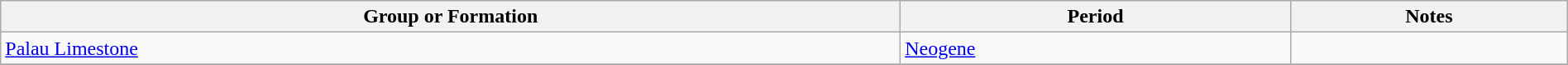<table class="wikitable sortable" style="width: 100%;">
<tr>
<th>Group or Formation</th>
<th>Period</th>
<th class="unsortable">Notes</th>
</tr>
<tr>
<td><a href='#'>Palau Limestone</a></td>
<td><a href='#'>Neogene</a></td>
<td></td>
</tr>
<tr>
</tr>
</table>
